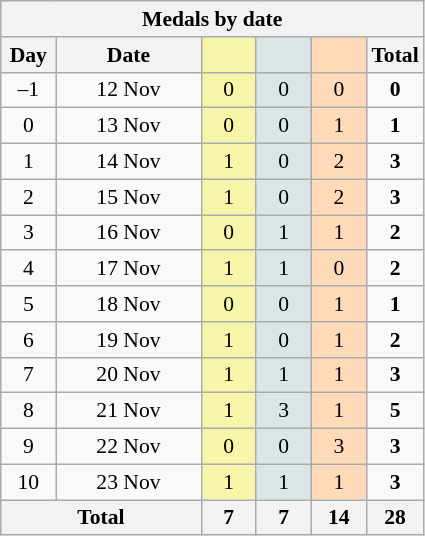<table class="wikitable" style="font-size:90%; text-align:center;">
<tr style="background:#efefef;">
<th colspan=6><strong>Medals by date</strong></th>
</tr>
<tr>
<th width=30><strong>Day</strong></th>
<th width=90><strong>Date</strong></th>
<th width=30 style="background:#F7F6A8;"></th>
<th width=30 style="background:#DCE5E5;"></th>
<th width=30 style="background:#FFDAB9;"></th>
<th width=30><strong>Total</strong></th>
</tr>
<tr>
<td>–1</td>
<td>12 Nov</td>
<td style="background:#F7F6A8;">0</td>
<td style="background:#DCE5E5;">0</td>
<td style="background:#FFDAB9;">0</td>
<td><strong>0</strong></td>
</tr>
<tr>
<td>0</td>
<td>13 Nov</td>
<td style="background:#F7F6A8;">0</td>
<td style="background:#DCE5E5;">0</td>
<td style="background:#FFDAB9;">1</td>
<td><strong>1</strong></td>
</tr>
<tr>
<td>1</td>
<td>14 Nov</td>
<td style="background:#F7F6A8;">1</td>
<td style="background:#DCE5E5;">0</td>
<td style="background:#FFDAB9;">2</td>
<td><strong>3</strong></td>
</tr>
<tr>
<td>2</td>
<td>15 Nov</td>
<td style="background:#F7F6A8;">1</td>
<td style="background:#DCE5E5;">0</td>
<td style="background:#FFDAB9;">2</td>
<td><strong>3</strong></td>
</tr>
<tr>
<td>3</td>
<td>16 Nov</td>
<td style="background:#F7F6A8;">0</td>
<td style="background:#DCE5E5;">1</td>
<td style="background:#FFDAB9;">1</td>
<td><strong>2</strong></td>
</tr>
<tr>
<td>4</td>
<td>17 Nov</td>
<td style="background:#F7F6A8;">1</td>
<td style="background:#DCE5E5;">1</td>
<td style="background:#FFDAB9;">0</td>
<td><strong>2</strong></td>
</tr>
<tr>
<td>5</td>
<td>18 Nov</td>
<td style="background:#F7F6A8;">0</td>
<td style="background:#DCE5E5;">0</td>
<td style="background:#FFDAB9;">1</td>
<td><strong>1</strong></td>
</tr>
<tr>
<td>6</td>
<td>19 Nov</td>
<td style="background:#F7F6A8;">1</td>
<td style="background:#DCE5E5;">0</td>
<td style="background:#FFDAB9;">1</td>
<td><strong>2</strong></td>
</tr>
<tr>
<td>7</td>
<td>20 Nov</td>
<td style="background:#F7F6A8;">1</td>
<td style="background:#DCE5E5;">1</td>
<td style="background:#FFDAB9;">1</td>
<td><strong>3</strong></td>
</tr>
<tr>
<td>8</td>
<td>21 Nov</td>
<td style="background:#F7F6A8;">1</td>
<td style="background:#DCE5E5;">3</td>
<td style="background:#FFDAB9;">1</td>
<td><strong>5</strong></td>
</tr>
<tr>
<td>9</td>
<td>22 Nov</td>
<td style="background:#F7F6A8;">0</td>
<td style="background:#DCE5E5;">0</td>
<td style="background:#FFDAB9;">3</td>
<td><strong>3</strong></td>
</tr>
<tr>
<td>10</td>
<td>23 Nov</td>
<td style="background:#F7F6A8;">1</td>
<td style="background:#DCE5E5;">1</td>
<td style="background:#FFDAB9;">1</td>
<td><strong>3</strong></td>
</tr>
<tr>
<th colspan="2"><strong>Total</strong></th>
<th><strong>7</strong></th>
<th><strong>7</strong></th>
<th><strong>14</strong></th>
<th><strong>28</strong></th>
</tr>
</table>
